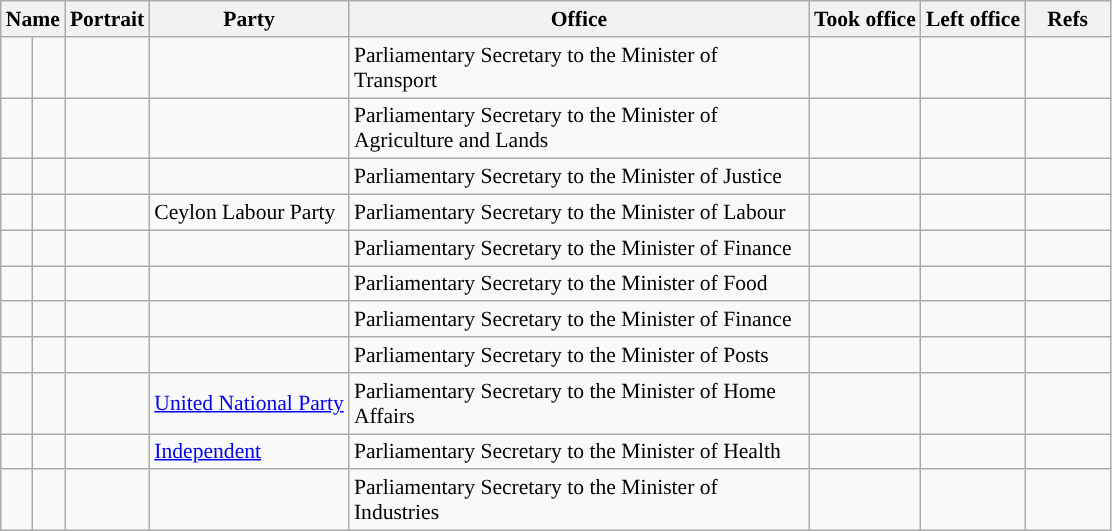<table class="wikitable plainrowheaders sortable" style="font-size:90%; text-align:left;">
<tr>
<th scope=col colspan="2">Name</th>
<th scope=col class=unsortable>Portrait</th>
<th scope=col>Party</th>
<th scope=col width=300px>Office</th>
<th scope=col>Took office</th>
<th scope=col>Left office</th>
<th scope=col width=50px class=unsortable>Refs</th>
</tr>
<tr>
<td></td>
<td></td>
<td align=center></td>
<td></td>
<td>Parliamentary Secretary to the Minister of Transport</td>
<td align=center></td>
<td align=center></td>
<td align=center></td>
</tr>
<tr>
<td></td>
<td></td>
<td align=center></td>
<td></td>
<td>Parliamentary Secretary to the Minister of Agriculture and Lands</td>
<td align=center></td>
<td align=center></td>
<td align=center></td>
</tr>
<tr>
<td></td>
<td></td>
<td align=center></td>
<td></td>
<td>Parliamentary Secretary to the Minister of Justice</td>
<td align=center></td>
<td align=center></td>
<td align=center></td>
</tr>
<tr>
<td !align="center" style="background:"></td>
<td></td>
<td align=center></td>
<td>Ceylon Labour Party</td>
<td>Parliamentary Secretary to the Minister of Labour</td>
<td align=center></td>
<td align=center></td>
<td align=center></td>
</tr>
<tr>
<td></td>
<td></td>
<td align=center></td>
<td></td>
<td>Parliamentary Secretary to the Minister of Finance</td>
<td align=center></td>
<td align=center></td>
<td align=center></td>
</tr>
<tr>
<td></td>
<td></td>
<td align=center></td>
<td></td>
<td>Parliamentary Secretary to the Minister of Food</td>
<td align=center></td>
<td align=center></td>
<td align=center></td>
</tr>
<tr>
<td></td>
<td></td>
<td align=center></td>
<td></td>
<td>Parliamentary Secretary to the Minister of Finance</td>
<td align=center></td>
<td align=center></td>
<td align=center></td>
</tr>
<tr>
<td></td>
<td></td>
<td align=center></td>
<td></td>
<td>Parliamentary Secretary to the Minister of Posts</td>
<td align=center></td>
<td align=center></td>
<td align=center></td>
</tr>
<tr>
<td !align="center" style="background:"></td>
<td></td>
<td align=center></td>
<td><a href='#'>United National Party</a></td>
<td>Parliamentary Secretary to the Minister of Home Affairs</td>
<td align=center></td>
<td align=center></td>
<td align=center></td>
</tr>
<tr>
<td !align="center" style="background:"></td>
<td></td>
<td align=center></td>
<td><a href='#'>Independent</a></td>
<td>Parliamentary Secretary to the Minister of Health</td>
<td align=center></td>
<td align=center></td>
<td align=center></td>
</tr>
<tr>
<td></td>
<td></td>
<td align=center></td>
<td></td>
<td>Parliamentary Secretary to the Minister of Industries</td>
<td align=center></td>
<td align=center></td>
<td align=center></td>
</tr>
</table>
